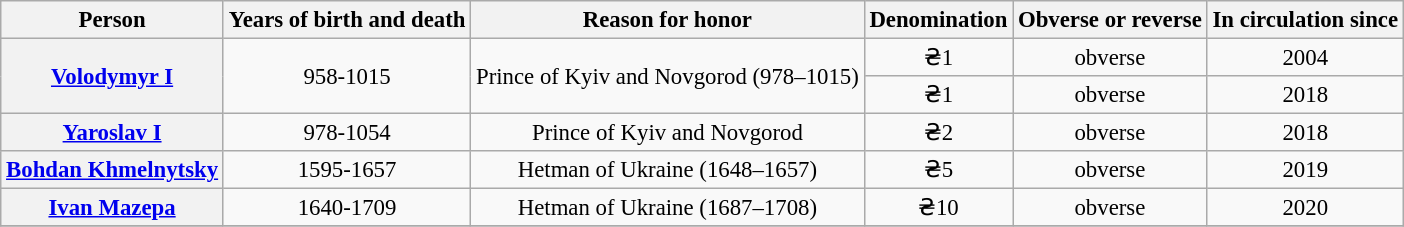<table class="wikitable" style="font-size:95%; text-align:center;">
<tr>
<th>Person</th>
<th>Years of birth and death</th>
<th>Reason for honor</th>
<th>Denomination</th>
<th>Obverse or reverse</th>
<th>In circulation since</th>
</tr>
<tr>
<th rowspan="2"><a href='#'>Volodymyr I</a></th>
<td rowspan="2">958-1015</td>
<td rowspan="2">Prince of Kyiv and Novgorod (978–1015)</td>
<td>₴1</td>
<td>obverse</td>
<td>2004</td>
</tr>
<tr>
<td>₴1</td>
<td>obverse</td>
<td>2018</td>
</tr>
<tr>
<th><a href='#'>Yaroslav I</a></th>
<td>978-1054</td>
<td>Prince of Kyiv and Novgorod</td>
<td>₴2</td>
<td>obverse</td>
<td>2018</td>
</tr>
<tr>
<th><a href='#'>Bohdan Khmelnytsky</a></th>
<td>1595-1657</td>
<td>Hetman of Ukraine (1648–1657)</td>
<td>₴5</td>
<td>obverse</td>
<td>2019</td>
</tr>
<tr>
<th><a href='#'>Ivan Mazepa</a></th>
<td>1640-1709</td>
<td>Hetman of Ukraine (1687–1708)</td>
<td>₴10</td>
<td>obverse</td>
<td>2020</td>
</tr>
<tr>
</tr>
</table>
